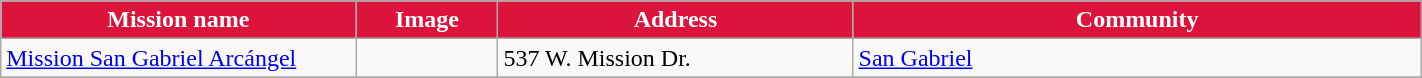<table class="wikitable sortable" style="width:75%">
<tr>
<th style="background:crimson; color:white;" width="25%"><strong>Mission name</strong></th>
<th style="background:crimson; color:white;" width="10%"><strong>Image</strong></th>
<th style="background:crimson; color:white;" width="25%"><strong>Address</strong></th>
<th style="background:crimson; color:white;" width="15"><strong>Community</strong></th>
</tr>
<tr>
<td><a href='#'>Mission San Gabriel Arcángel</a></td>
<td></td>
<td>537 W. Mission Dr. <small></small></td>
<td><a href='#'>San Gabriel</a></td>
</tr>
<tr ->
</tr>
</table>
